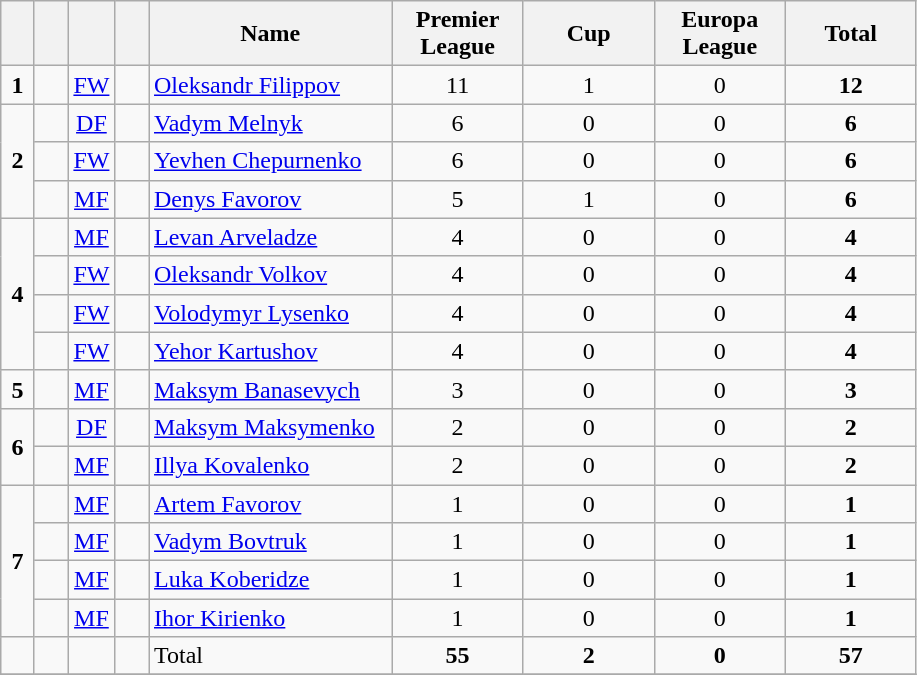<table class="wikitable" style="text-align:center">
<tr>
<th width=15></th>
<th width=15></th>
<th width=15></th>
<th width=15></th>
<th width=155>Name</th>
<th width=80><strong>Premier League</strong></th>
<th width=80><strong>Cup</strong></th>
<th width=80><strong>Europa League</strong></th>
<th width=80>Total</th>
</tr>
<tr>
<td><strong>1</strong></td>
<td></td>
<td><a href='#'>FW</a></td>
<td></td>
<td align=left><a href='#'>Oleksandr Filippov</a></td>
<td>11</td>
<td>1</td>
<td>0</td>
<td><strong>12</strong></td>
</tr>
<tr>
<td rowspan=3><strong>2</strong></td>
<td></td>
<td><a href='#'>DF</a></td>
<td></td>
<td align=left><a href='#'>Vadym Melnyk</a></td>
<td>6</td>
<td>0</td>
<td>0</td>
<td><strong>6</strong></td>
</tr>
<tr>
<td></td>
<td><a href='#'>FW</a></td>
<td></td>
<td align=left><a href='#'>Yevhen Chepurnenko</a></td>
<td>6</td>
<td>0</td>
<td>0</td>
<td><strong>6</strong></td>
</tr>
<tr>
<td></td>
<td><a href='#'>MF</a></td>
<td></td>
<td align=left><a href='#'>Denys Favorov</a></td>
<td>5</td>
<td>1</td>
<td>0</td>
<td><strong>6</strong></td>
</tr>
<tr>
<td rowspan=4><strong>4</strong></td>
<td></td>
<td><a href='#'>MF</a></td>
<td></td>
<td align=left><a href='#'>Levan Arveladze</a></td>
<td>4</td>
<td>0</td>
<td>0</td>
<td><strong>4</strong></td>
</tr>
<tr>
<td></td>
<td><a href='#'>FW</a></td>
<td></td>
<td align=left><a href='#'>Oleksandr Volkov</a></td>
<td>4</td>
<td>0</td>
<td>0</td>
<td><strong>4</strong></td>
</tr>
<tr>
<td></td>
<td><a href='#'>FW</a></td>
<td></td>
<td align=left><a href='#'>Volodymyr Lysenko</a></td>
<td>4</td>
<td>0</td>
<td>0</td>
<td><strong>4</strong></td>
</tr>
<tr>
<td></td>
<td><a href='#'>FW</a></td>
<td></td>
<td align=left><a href='#'>Yehor Kartushov</a></td>
<td>4</td>
<td>0</td>
<td>0</td>
<td><strong>4</strong></td>
</tr>
<tr>
<td><strong>5</strong></td>
<td></td>
<td><a href='#'>MF</a></td>
<td></td>
<td align=left><a href='#'>Maksym Banasevych</a></td>
<td>3</td>
<td>0</td>
<td>0</td>
<td><strong>3</strong></td>
</tr>
<tr>
<td rowspan=2><strong>6</strong></td>
<td></td>
<td><a href='#'>DF</a></td>
<td></td>
<td align=left><a href='#'>Maksym Maksymenko</a></td>
<td>2</td>
<td>0</td>
<td>0</td>
<td><strong>2</strong></td>
</tr>
<tr>
<td></td>
<td><a href='#'>MF</a></td>
<td></td>
<td align=left><a href='#'>Illya Kovalenko</a></td>
<td>2</td>
<td>0</td>
<td>0</td>
<td><strong>2</strong></td>
</tr>
<tr>
<td rowspan=4><strong>7</strong></td>
<td></td>
<td><a href='#'>MF</a></td>
<td></td>
<td align=left><a href='#'>Artem Favorov</a></td>
<td>1</td>
<td>0</td>
<td>0</td>
<td><strong>1</strong></td>
</tr>
<tr>
<td></td>
<td><a href='#'>MF</a></td>
<td></td>
<td align=left><a href='#'>Vadym Bovtruk</a></td>
<td>1</td>
<td>0</td>
<td>0</td>
<td><strong>1</strong></td>
</tr>
<tr>
<td></td>
<td><a href='#'>MF</a></td>
<td></td>
<td align=left><a href='#'>Luka Koberidze</a></td>
<td>1</td>
<td>0</td>
<td>0</td>
<td><strong>1</strong></td>
</tr>
<tr>
<td></td>
<td><a href='#'>MF</a></td>
<td></td>
<td align=left><a href='#'>Ihor Kirienko</a></td>
<td>1</td>
<td>0</td>
<td>0</td>
<td><strong>1</strong></td>
</tr>
<tr>
<td></td>
<td></td>
<td></td>
<td></td>
<td align=left>Total</td>
<td><strong>55</strong></td>
<td><strong>2</strong></td>
<td><strong>0</strong></td>
<td><strong>57</strong></td>
</tr>
<tr>
</tr>
</table>
